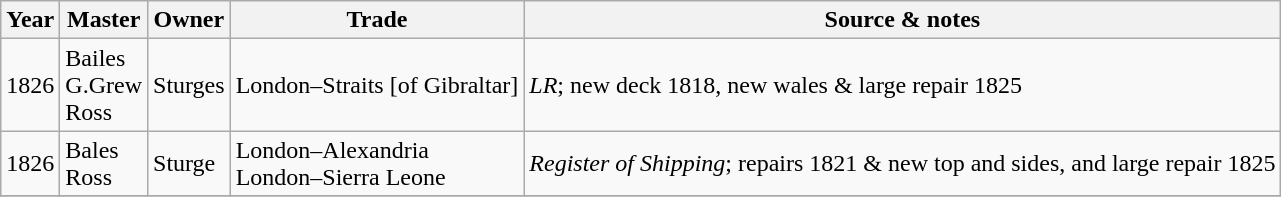<table class=" wikitable">
<tr>
<th>Year</th>
<th>Master</th>
<th>Owner</th>
<th>Trade</th>
<th>Source & notes</th>
</tr>
<tr>
<td>1826</td>
<td>Bailes<br>G.Grew<br>Ross</td>
<td>Sturges</td>
<td>London–Straits [of Gibraltar]</td>
<td><em>LR</em>; new deck 1818, new wales & large repair 1825</td>
</tr>
<tr>
<td>1826</td>
<td>Bales<br>Ross</td>
<td>Sturge</td>
<td>London–Alexandria<br>London–Sierra Leone</td>
<td><em>Register of Shipping</em>; repairs 1821 & new top and sides, and large repair 1825</td>
</tr>
<tr>
</tr>
</table>
